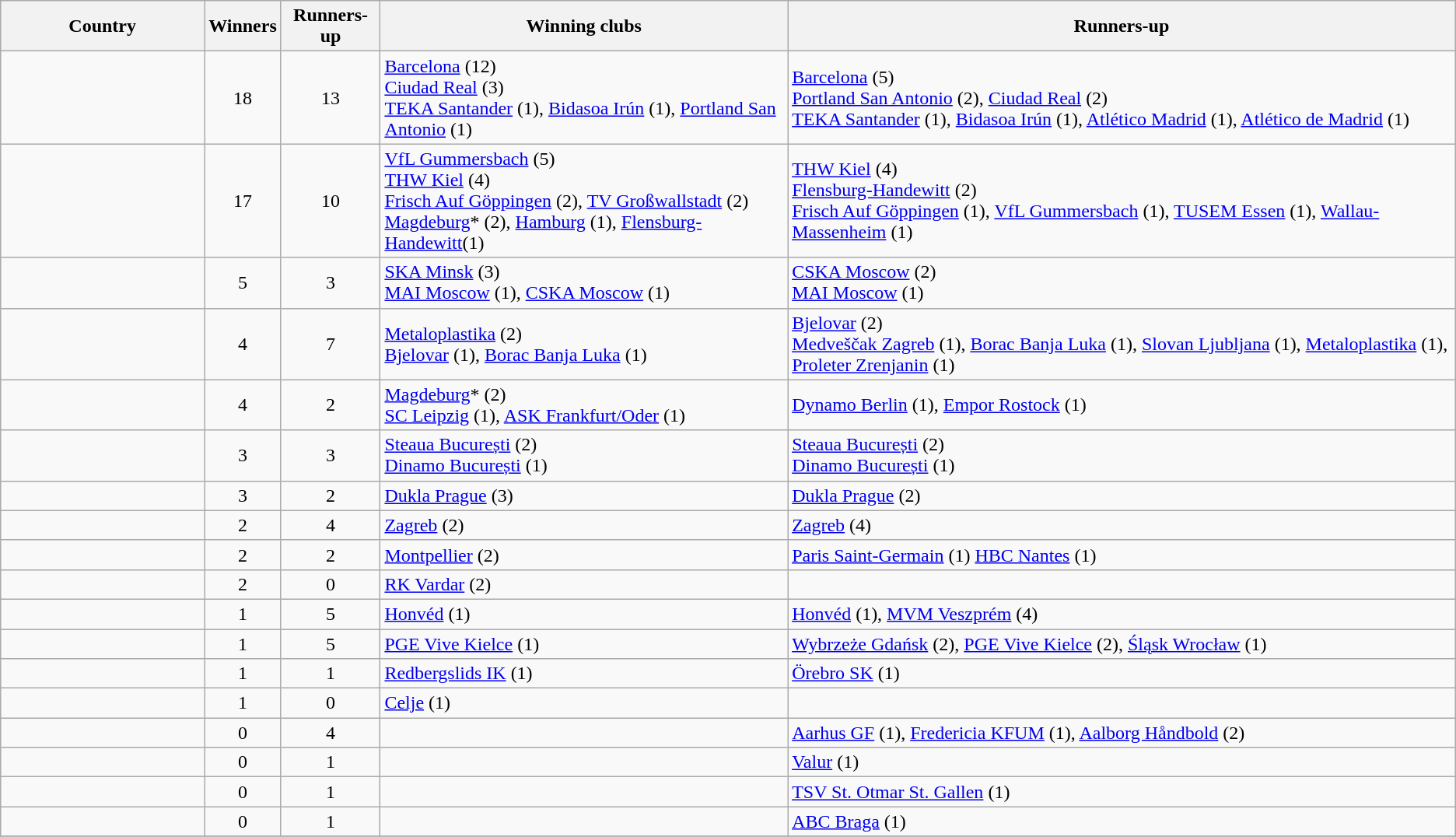<table class="wikitable sortable">
<tr>
<th style="width:14%;">Country</th>
<th>Winners</th>
<th>Runners-up</th>
<th style="width:28%;">Winning clubs</th>
<th>Runners-up</th>
</tr>
<tr>
<td></td>
<td align=center>18</td>
<td align=center>13</td>
<td><a href='#'>Barcelona</a> (12)<br><a href='#'>Ciudad Real</a> (3)<br><a href='#'>TEKA Santander</a> (1), <a href='#'>Bidasoa Irún</a> (1), <a href='#'>Portland San Antonio</a> (1)</td>
<td><a href='#'>Barcelona</a> (5)<br><a href='#'>Portland San Antonio</a> (2), <a href='#'>Ciudad Real</a> (2)<br><a href='#'>TEKA Santander</a> (1), <a href='#'>Bidasoa Irún</a> (1), <a href='#'>Atlético Madrid</a> (1), <a href='#'>Atlético de Madrid</a> (1)</td>
</tr>
<tr>
<td></td>
<td align=center>17</td>
<td align=center>10</td>
<td><a href='#'>VfL Gummersbach</a> (5)<br><a href='#'>THW Kiel</a> (4)<br><a href='#'>Frisch Auf Göppingen</a> (2), <a href='#'>TV Großwallstadt</a> (2)<br><a href='#'>Magdeburg</a>* (2), <a href='#'>Hamburg</a> (1), <a href='#'>Flensburg-Handewitt</a>(1)</td>
<td><a href='#'>THW Kiel</a> (4)<br><a href='#'>Flensburg-Handewitt</a> (2)<br><a href='#'>Frisch Auf Göppingen</a> (1), <a href='#'>VfL Gummersbach</a> (1), <a href='#'>TUSEM Essen</a> (1), <a href='#'>Wallau-Massenheim</a> (1)</td>
</tr>
<tr>
<td><em></em> </td>
<td align=center>5</td>
<td align=center>3</td>
<td><a href='#'>SKA Minsk</a> (3)<br><a href='#'>MAI Moscow</a> (1), <a href='#'>CSKA Moscow</a> (1)</td>
<td><a href='#'>CSKA Moscow</a> (2)<br><a href='#'>MAI Moscow</a> (1)</td>
</tr>
<tr>
<td><em></em> </td>
<td align=center>4</td>
<td align=center>7</td>
<td><a href='#'>Metaloplastika</a> (2)<br><a href='#'>Bjelovar</a> (1), <a href='#'>Borac Banja Luka</a> (1)</td>
<td><a href='#'>Bjelovar</a> (2)<br><a href='#'>Medveščak Zagreb</a> (1), <a href='#'>Borac Banja Luka</a> (1), <a href='#'>Slovan Ljubljana</a> (1), <a href='#'>Metaloplastika</a> (1), <a href='#'>Proleter Zrenjanin</a> (1)</td>
</tr>
<tr>
<td><em></em></td>
<td align=center>4</td>
<td align=center>2</td>
<td><a href='#'>Magdeburg</a>* (2)<br><a href='#'>SC Leipzig</a> (1), <a href='#'>ASK Frankfurt/Oder</a> (1)</td>
<td><a href='#'>Dynamo Berlin</a> (1), <a href='#'>Empor Rostock</a> (1)</td>
</tr>
<tr>
<td></td>
<td align=center>3</td>
<td align=center>3</td>
<td><a href='#'>Steaua București</a> (2)<br><a href='#'>Dinamo București</a> (1)</td>
<td><a href='#'>Steaua București</a> (2)<br><a href='#'>Dinamo București</a> (1)</td>
</tr>
<tr>
<td><em></em> </td>
<td align=center>3</td>
<td align=center>2</td>
<td><a href='#'>Dukla Prague</a> (3)</td>
<td><a href='#'>Dukla Prague</a> (2)</td>
</tr>
<tr>
<td></td>
<td align=center>2</td>
<td align=center>4</td>
<td><a href='#'>Zagreb</a> (2)</td>
<td><a href='#'>Zagreb</a> (4)</td>
</tr>
<tr>
<td></td>
<td align=center>2</td>
<td align=center>2</td>
<td><a href='#'>Montpellier</a> (2)</td>
<td><a href='#'>Paris Saint-Germain</a> (1) <a href='#'>HBC Nantes</a> (1)</td>
</tr>
<tr>
<td></td>
<td align=center>2</td>
<td align=center>0</td>
<td><a href='#'>RK Vardar</a> (2)</td>
<td align=center></td>
</tr>
<tr>
<td></td>
<td align=center>1</td>
<td align=center>5</td>
<td><a href='#'>Honvéd</a> (1)</td>
<td><a href='#'>Honvéd</a> (1), <a href='#'>MVM Veszprém</a> (4)</td>
</tr>
<tr>
<td></td>
<td align=center>1</td>
<td align=center>5</td>
<td><a href='#'>PGE Vive Kielce</a> (1)</td>
<td><a href='#'>Wybrzeże Gdańsk</a> (2), <a href='#'>PGE Vive Kielce</a> (2), <a href='#'>Śląsk Wrocław</a> (1)</td>
</tr>
<tr>
<td></td>
<td align=center>1</td>
<td align=center>1</td>
<td><a href='#'>Redbergslids IK</a> (1)</td>
<td><a href='#'>Örebro SK</a> (1)</td>
</tr>
<tr>
<td></td>
<td align=center>1</td>
<td align=center>0</td>
<td><a href='#'>Celje</a> (1)</td>
<td align=center></td>
</tr>
<tr>
<td></td>
<td align=center>0</td>
<td align=center>4</td>
<td align=center></td>
<td><a href='#'>Aarhus GF</a> (1), <a href='#'>Fredericia KFUM</a> (1), <a href='#'>Aalborg Håndbold</a> (2)</td>
</tr>
<tr>
<td></td>
<td align=center>0</td>
<td align=center>1</td>
<td align=center></td>
<td><a href='#'>Valur</a> (1)</td>
</tr>
<tr>
<td></td>
<td align=center>0</td>
<td align=center>1</td>
<td align=center></td>
<td><a href='#'>TSV St. Otmar St. Gallen</a> (1)</td>
</tr>
<tr>
<td></td>
<td align=center>0</td>
<td align=center>1</td>
<td align=center></td>
<td><a href='#'>ABC Braga</a> (1)</td>
</tr>
<tr>
</tr>
</table>
